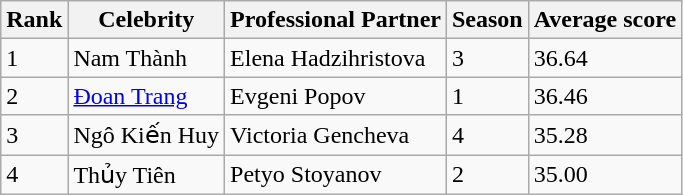<table class="wikitable">
<tr>
<th>Rank</th>
<th>Celebrity</th>
<th>Professional Partner</th>
<th>Season</th>
<th>Average score</th>
</tr>
<tr>
<td>1</td>
<td>Nam Thành</td>
<td>Elena Hadzihristova</td>
<td>3</td>
<td>36.64</td>
</tr>
<tr>
<td>2</td>
<td><a href='#'>Đoan Trang</a></td>
<td>Evgeni Popov</td>
<td>1</td>
<td>36.46</td>
</tr>
<tr>
<td>3</td>
<td>Ngô Kiến Huy</td>
<td>Victoria Gencheva</td>
<td>4</td>
<td>35.28</td>
</tr>
<tr>
<td>4</td>
<td>Thủy Tiên</td>
<td>Petyo Stoyanov</td>
<td>2</td>
<td>35.00</td>
</tr>
</table>
